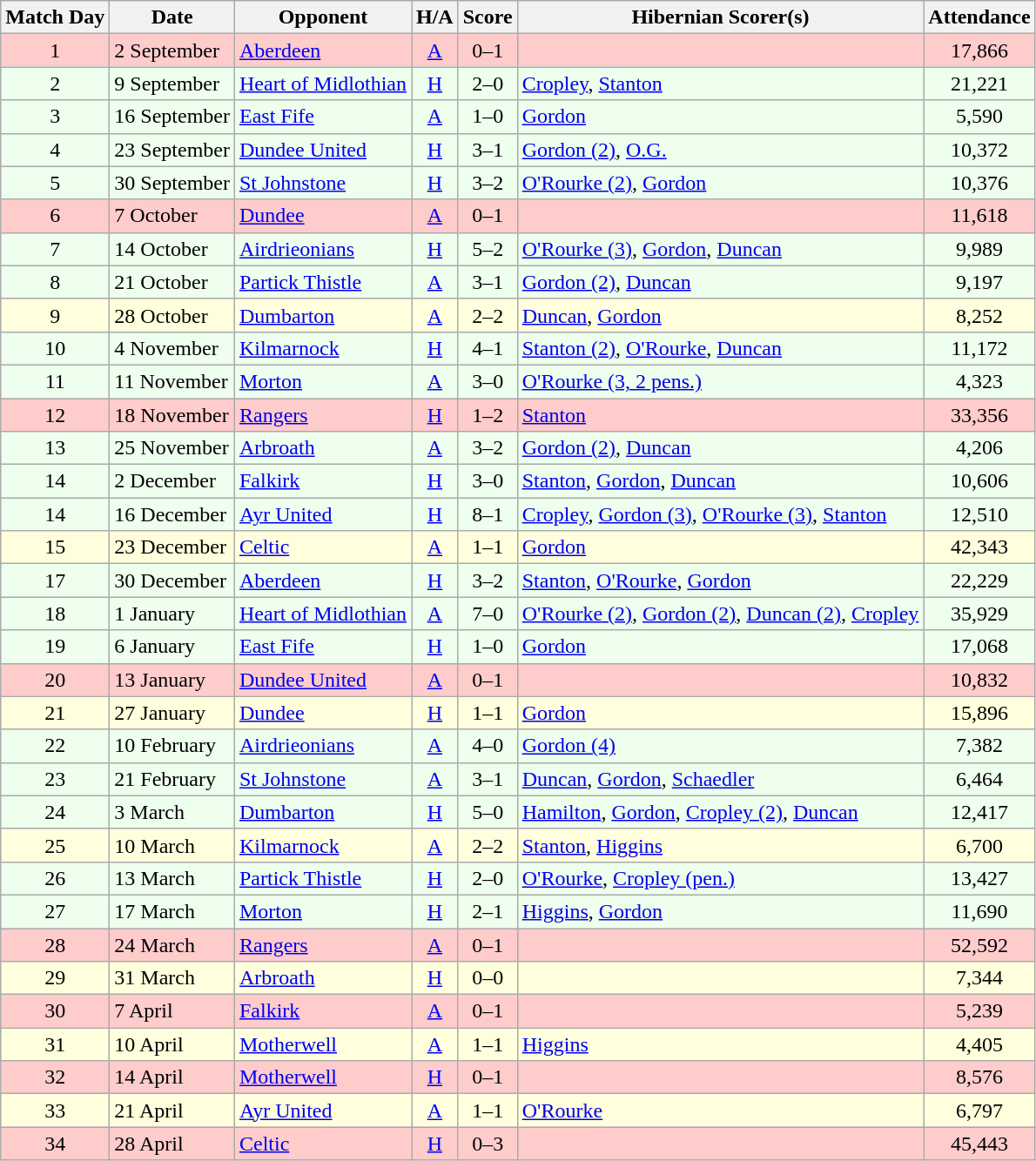<table class="wikitable" style="text-align:center">
<tr>
<th>Match Day</th>
<th>Date</th>
<th>Opponent</th>
<th>H/A</th>
<th>Score</th>
<th>Hibernian Scorer(s)</th>
<th>Attendance</th>
</tr>
<tr bgcolor=#FFCCCC>
<td>1</td>
<td align=left>2 September</td>
<td align=left><a href='#'>Aberdeen</a></td>
<td><a href='#'>A</a></td>
<td>0–1</td>
<td align=left></td>
<td>17,866</td>
</tr>
<tr bgcolor=#EEFFEE>
<td>2</td>
<td align=left>9 September</td>
<td align=left><a href='#'>Heart of Midlothian</a></td>
<td><a href='#'>H</a></td>
<td>2–0</td>
<td align=left><a href='#'>Cropley</a>, <a href='#'>Stanton</a></td>
<td>21,221</td>
</tr>
<tr bgcolor=#EEFFEE>
<td>3</td>
<td align=left>16 September</td>
<td align=left><a href='#'>East Fife</a></td>
<td><a href='#'>A</a></td>
<td>1–0</td>
<td align=left><a href='#'>Gordon</a></td>
<td>5,590</td>
</tr>
<tr bgcolor=#EEFFEE>
<td>4</td>
<td align=left>23 September</td>
<td align=left><a href='#'>Dundee United</a></td>
<td><a href='#'>H</a></td>
<td>3–1</td>
<td align=left><a href='#'>Gordon (2)</a>, <a href='#'>O.G.</a></td>
<td>10,372</td>
</tr>
<tr bgcolor=#EEFFEE>
<td>5</td>
<td align=left>30 September</td>
<td align=left><a href='#'>St Johnstone</a></td>
<td><a href='#'>H</a></td>
<td>3–2</td>
<td align=left><a href='#'>O'Rourke (2)</a>, <a href='#'>Gordon</a></td>
<td>10,376</td>
</tr>
<tr bgcolor=#FFCCCC>
<td>6</td>
<td align=left>7 October</td>
<td align=left><a href='#'>Dundee</a></td>
<td><a href='#'>A</a></td>
<td>0–1</td>
<td align=left></td>
<td>11,618</td>
</tr>
<tr bgcolor=#EEFFEE>
<td>7</td>
<td align=left>14 October</td>
<td align=left><a href='#'>Airdrieonians</a></td>
<td><a href='#'>H</a></td>
<td>5–2</td>
<td align=left><a href='#'>O'Rourke (3)</a>, <a href='#'>Gordon</a>, <a href='#'>Duncan</a></td>
<td>9,989</td>
</tr>
<tr bgcolor=#EEFFEE>
<td>8</td>
<td align=left>21 October</td>
<td align=left><a href='#'>Partick Thistle</a></td>
<td><a href='#'>A</a></td>
<td>3–1</td>
<td align=left><a href='#'>Gordon (2)</a>, <a href='#'>Duncan</a></td>
<td>9,197</td>
</tr>
<tr bgcolor=#FFFFDD>
<td>9</td>
<td align=left>28 October</td>
<td align=left><a href='#'>Dumbarton</a></td>
<td><a href='#'>A</a></td>
<td>2–2</td>
<td align=left><a href='#'>Duncan</a>, <a href='#'>Gordon</a></td>
<td>8,252</td>
</tr>
<tr bgcolor=#EEFFEE>
<td>10</td>
<td align=left>4 November</td>
<td align=left><a href='#'>Kilmarnock</a></td>
<td><a href='#'>H</a></td>
<td>4–1</td>
<td align=left><a href='#'>Stanton (2)</a>, <a href='#'>O'Rourke</a>, <a href='#'>Duncan</a></td>
<td>11,172</td>
</tr>
<tr bgcolor=#EEFFEE>
<td>11</td>
<td align=left>11 November</td>
<td align=left><a href='#'>Morton</a></td>
<td><a href='#'>A</a></td>
<td>3–0</td>
<td align=left><a href='#'>O'Rourke (3, 2 pens.)</a></td>
<td>4,323</td>
</tr>
<tr bgcolor=#FFCCCC>
<td>12</td>
<td align=left>18 November</td>
<td align=left><a href='#'>Rangers</a></td>
<td><a href='#'>H</a></td>
<td>1–2</td>
<td align=left><a href='#'>Stanton</a></td>
<td>33,356</td>
</tr>
<tr bgcolor=#EEFFEE>
<td>13</td>
<td align=left>25 November</td>
<td align=left><a href='#'>Arbroath</a></td>
<td><a href='#'>A</a></td>
<td>3–2</td>
<td align=left><a href='#'>Gordon (2)</a>, <a href='#'>Duncan</a></td>
<td>4,206</td>
</tr>
<tr bgcolor=#EEFFEE>
<td>14</td>
<td align=left>2 December</td>
<td align=left><a href='#'>Falkirk</a></td>
<td><a href='#'>H</a></td>
<td>3–0</td>
<td align=left><a href='#'>Stanton</a>, <a href='#'>Gordon</a>, <a href='#'>Duncan</a></td>
<td>10,606</td>
</tr>
<tr bgcolor=#EEFFEE>
<td>14</td>
<td align=left>16 December</td>
<td align=left><a href='#'>Ayr United</a></td>
<td><a href='#'>H</a></td>
<td>8–1</td>
<td align=left><a href='#'>Cropley</a>, <a href='#'>Gordon (3)</a>, <a href='#'>O'Rourke (3)</a>, <a href='#'>Stanton</a></td>
<td>12,510</td>
</tr>
<tr bgcolor=#FFFFDD>
<td>15</td>
<td align=left>23 December</td>
<td align=left><a href='#'>Celtic</a></td>
<td><a href='#'>A</a></td>
<td>1–1</td>
<td align=left><a href='#'>Gordon</a></td>
<td>42,343</td>
</tr>
<tr bgcolor=#EEFFEE>
<td>17</td>
<td align=left>30 December</td>
<td align=left><a href='#'>Aberdeen</a></td>
<td><a href='#'>H</a></td>
<td>3–2</td>
<td align=left><a href='#'>Stanton</a>, <a href='#'>O'Rourke</a>, <a href='#'>Gordon</a></td>
<td>22,229</td>
</tr>
<tr bgcolor=#EEFFEE>
<td>18</td>
<td align=left>1 January</td>
<td align=left><a href='#'>Heart of Midlothian</a></td>
<td><a href='#'>A</a></td>
<td>7–0</td>
<td align=left><a href='#'>O'Rourke (2)</a>, <a href='#'>Gordon (2)</a>, <a href='#'>Duncan (2)</a>, <a href='#'>Cropley</a></td>
<td>35,929</td>
</tr>
<tr bgcolor=#EEFFEE>
<td>19</td>
<td align=left>6 January</td>
<td align=left><a href='#'>East Fife</a></td>
<td><a href='#'>H</a></td>
<td>1–0</td>
<td align=left><a href='#'>Gordon</a></td>
<td>17,068</td>
</tr>
<tr bgcolor=#FFCCCC>
<td>20</td>
<td align=left>13 January</td>
<td align=left><a href='#'>Dundee United</a></td>
<td><a href='#'>A</a></td>
<td>0–1</td>
<td align=left></td>
<td>10,832</td>
</tr>
<tr bgcolor=#FFFFDD>
<td>21</td>
<td align=left>27 January</td>
<td align=left><a href='#'>Dundee</a></td>
<td><a href='#'>H</a></td>
<td>1–1</td>
<td align=left><a href='#'>Gordon</a></td>
<td>15,896</td>
</tr>
<tr bgcolor=#EEFFEE>
<td>22</td>
<td align=left>10 February</td>
<td align=left><a href='#'>Airdrieonians</a></td>
<td><a href='#'>A</a></td>
<td>4–0</td>
<td align=left><a href='#'>Gordon (4)</a></td>
<td>7,382</td>
</tr>
<tr bgcolor=#EEFFEE>
<td>23</td>
<td align=left>21 February</td>
<td align=left><a href='#'>St Johnstone</a></td>
<td><a href='#'>A</a></td>
<td>3–1</td>
<td align=left><a href='#'>Duncan</a>, <a href='#'>Gordon</a>, <a href='#'>Schaedler</a></td>
<td>6,464</td>
</tr>
<tr bgcolor=#EEFFEE>
<td>24</td>
<td align=left>3 March</td>
<td align=left><a href='#'>Dumbarton</a></td>
<td><a href='#'>H</a></td>
<td>5–0</td>
<td align=left><a href='#'>Hamilton</a>, <a href='#'>Gordon</a>, <a href='#'>Cropley (2)</a>, <a href='#'>Duncan</a></td>
<td>12,417</td>
</tr>
<tr bgcolor=#FFFFDD>
<td>25</td>
<td align=left>10 March</td>
<td align=left><a href='#'>Kilmarnock</a></td>
<td><a href='#'>A</a></td>
<td>2–2</td>
<td align=left><a href='#'>Stanton</a>, <a href='#'>Higgins</a></td>
<td>6,700</td>
</tr>
<tr bgcolor=#EEFFEE>
<td>26</td>
<td align=left>13 March</td>
<td align=left><a href='#'>Partick Thistle</a></td>
<td><a href='#'>H</a></td>
<td>2–0</td>
<td align=left><a href='#'>O'Rourke</a>, <a href='#'>Cropley (pen.)</a></td>
<td>13,427</td>
</tr>
<tr bgcolor=#EEFFEE>
<td>27</td>
<td align=left>17 March</td>
<td align=left><a href='#'>Morton</a></td>
<td><a href='#'>H</a></td>
<td>2–1</td>
<td align=left><a href='#'>Higgins</a>, <a href='#'>Gordon</a></td>
<td>11,690</td>
</tr>
<tr bgcolor=#FFCCCC>
<td>28</td>
<td align=left>24 March</td>
<td align=left><a href='#'>Rangers</a></td>
<td><a href='#'>A</a></td>
<td>0–1</td>
<td align=left></td>
<td>52,592</td>
</tr>
<tr bgcolor=#FFFFDD>
<td>29</td>
<td align=left>31 March</td>
<td align=left><a href='#'>Arbroath</a></td>
<td><a href='#'>H</a></td>
<td>0–0</td>
<td align=left></td>
<td>7,344</td>
</tr>
<tr bgcolor=#FFCCCC>
<td>30</td>
<td align=left>7 April</td>
<td align=left><a href='#'>Falkirk</a></td>
<td><a href='#'>A</a></td>
<td>0–1</td>
<td align=left></td>
<td>5,239</td>
</tr>
<tr bgcolor=#FFFFDD>
<td>31</td>
<td align=left>10 April</td>
<td align=left><a href='#'>Motherwell</a></td>
<td><a href='#'>A</a></td>
<td>1–1</td>
<td align=left><a href='#'>Higgins</a></td>
<td>4,405</td>
</tr>
<tr bgcolor=#FFCCCC>
<td>32</td>
<td align=left>14 April</td>
<td align=left><a href='#'>Motherwell</a></td>
<td><a href='#'>H</a></td>
<td>0–1</td>
<td align=left></td>
<td>8,576</td>
</tr>
<tr bgcolor=#FFFFDD>
<td>33</td>
<td align=left>21 April</td>
<td align=left><a href='#'>Ayr United</a></td>
<td><a href='#'>A</a></td>
<td>1–1</td>
<td align=left><a href='#'>O'Rourke</a></td>
<td>6,797</td>
</tr>
<tr bgcolor=#FFCCCC>
<td>34</td>
<td align=left>28 April</td>
<td align=left><a href='#'>Celtic</a></td>
<td><a href='#'>H</a></td>
<td>0–3</td>
<td align=left></td>
<td>45,443</td>
</tr>
</table>
